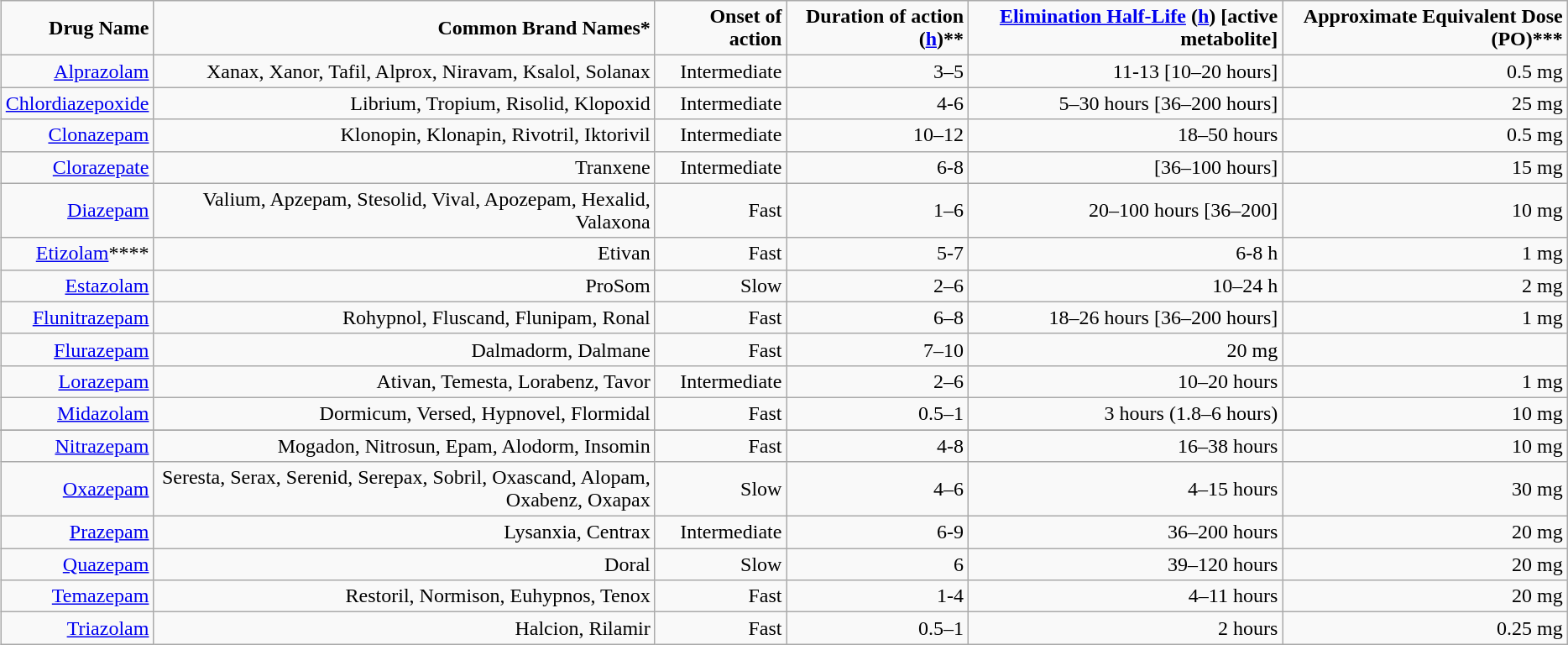<table class="wikitable sortable" style="float:center; margin-left:3px;text-size:100%; text-align:right">
<tr>
<td><strong>Drug Name</strong></td>
<td><strong>Common Brand Names*</strong></td>
<td><strong>Onset of action</strong></td>
<td><strong>Duration of action (<a href='#'>h</a>)**</strong></td>
<td><strong><a href='#'>Elimination Half-Life</a> (<a href='#'>h</a>) [active metabolite]</strong></td>
<td><strong>Approximate Equivalent Dose (PO)***</strong></td>
</tr>
<tr>
<td><a href='#'>Alprazolam</a></td>
<td>Xanax, Xanor, Tafil, Alprox, Niravam, Ksalol, Solanax</td>
<td>Intermediate</td>
<td>3–5</td>
<td>11-13 [10–20 hours]</td>
<td>0.5 mg</td>
</tr>
<tr>
<td><a href='#'>Chlordiazepoxide</a></td>
<td>Librium, Tropium, Risolid, Klopoxid</td>
<td>Intermediate</td>
<td>4-6</td>
<td>5–30 hours [36–200 hours]</td>
<td>25 mg</td>
</tr>
<tr>
<td><a href='#'>Clonazepam</a></td>
<td>Klonopin, Klonapin, Rivotril, Iktorivil</td>
<td>Intermediate</td>
<td>10–12</td>
<td>18–50 hours</td>
<td>0.5 mg</td>
</tr>
<tr>
<td><a href='#'>Clorazepate</a></td>
<td>Tranxene</td>
<td>Intermediate</td>
<td>6-8</td>
<td>[36–100 hours]</td>
<td>15 mg</td>
</tr>
<tr>
<td><a href='#'>Diazepam</a></td>
<td>Valium, Apzepam, Stesolid, Vival, Apozepam, Hexalid, Valaxona</td>
<td>Fast</td>
<td>1–6</td>
<td>20–100 hours [36–200]</td>
<td>10 mg</td>
</tr>
<tr>
<td><a href='#'>Etizolam</a>****</td>
<td>Etivan</td>
<td>Fast</td>
<td>5-7</td>
<td>6-8 h</td>
<td>1 mg</td>
</tr>
<tr>
<td><a href='#'>Estazolam</a></td>
<td>ProSom</td>
<td>Slow</td>
<td>2–6</td>
<td>10–24 h</td>
<td>2 mg</td>
</tr>
<tr>
<td><a href='#'>Flunitrazepam</a></td>
<td>Rohypnol, Fluscand, Flunipam, Ronal</td>
<td>Fast</td>
<td>6–8</td>
<td>18–26 hours [36–200 hours]</td>
<td>1 mg</td>
</tr>
<tr>
<td><a href='#'>Flurazepam</a></td>
<td>Dalmadorm, Dalmane</td>
<td>Fast</td>
<td>7–10</td>
<td [40–250 hours]>20 mg</td>
</tr>
<tr>
<td><a href='#'>Lorazepam</a></td>
<td>Ativan, Temesta, Lorabenz, Tavor</td>
<td>Intermediate</td>
<td>2–6</td>
<td>10–20 hours</td>
<td>1 mg</td>
</tr>
<tr>
<td><a href='#'>Midazolam</a></td>
<td>Dormicum, Versed, Hypnovel, Flormidal</td>
<td>Fast</td>
<td>0.5–1</td>
<td>3 hours (1.8–6 hours)</td>
<td>10 mg</td>
</tr>
<tr>
</tr>
<tr>
<td><a href='#'>Nitrazepam</a></td>
<td>Mogadon, Nitrosun, Epam, Alodorm, Insomin</td>
<td>Fast</td>
<td>4-8</td>
<td>16–38 hours</td>
<td>10 mg</td>
</tr>
<tr>
<td><a href='#'>Oxazepam</a></td>
<td>Seresta, Serax, Serenid, Serepax, Sobril, Oxascand, Alopam, Oxabenz, Oxapax</td>
<td>Slow</td>
<td>4–6</td>
<td>4–15 hours</td>
<td>30 mg</td>
</tr>
<tr>
<td><a href='#'>Prazepam</a></td>
<td>Lysanxia, Centrax</td>
<td>Intermediate</td>
<td>6-9</td>
<td>36–200 hours</td>
<td>20 mg</td>
</tr>
<tr>
<td><a href='#'>Quazepam</a></td>
<td>Doral</td>
<td>Slow</td>
<td>6</td>
<td>39–120 hours</td>
<td>20 mg</td>
</tr>
<tr>
<td><a href='#'>Temazepam</a></td>
<td>Restoril, Normison, Euhypnos, Tenox</td>
<td>Fast</td>
<td>1-4</td>
<td>4–11 hours</td>
<td>20 mg</td>
</tr>
<tr>
<td><a href='#'>Triazolam</a></td>
<td>Halcion, Rilamir</td>
<td>Fast</td>
<td>0.5–1</td>
<td>2 hours</td>
<td>0.25 mg</td>
</tr>
</table>
